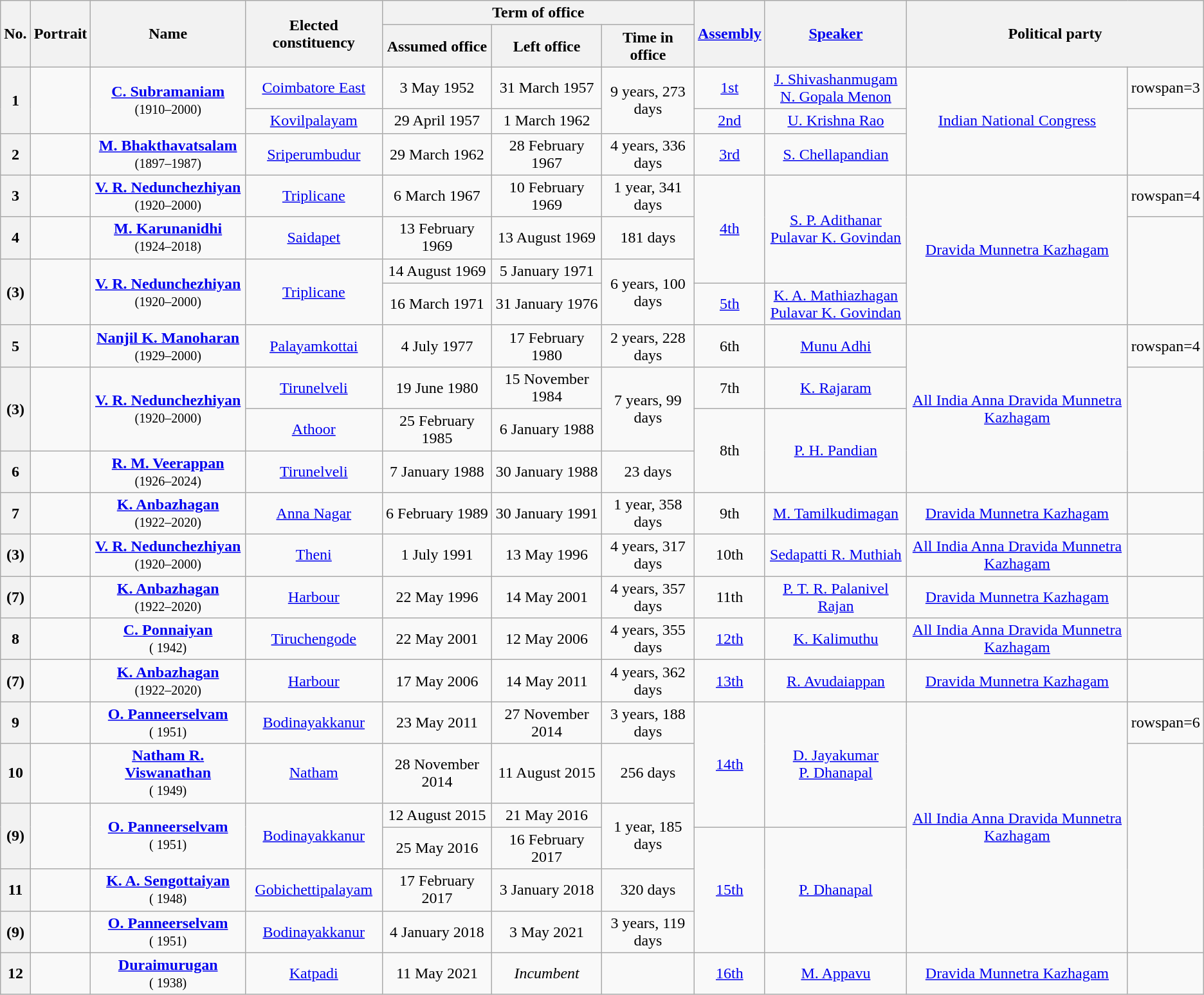<table class="wikitable sortable" style="text-align:center">
<tr>
<th rowspan=2>No.</th>
<th rowspan=2>Portrait</th>
<th rowspan=2>Name<br><small></small></th>
<th rowspan=2>Elected constituency</th>
<th colspan=3>Term of office</th>
<th rowspan=2><a href='#'>Assembly</a><br></th>
<th rowspan=2><a href='#'>Speaker</a></th>
<th rowspan=2 colspan=2>Political party</th>
</tr>
<tr>
<th>Assumed office</th>
<th>Left office</th>
<th>Time in office</th>
</tr>
<tr>
<th rowspan=2>1</th>
<td rowspan=2></td>
<td rowspan=2><strong><a href='#'>C. Subramaniam</a></strong><br><small>(1910–2000)</small></td>
<td><a href='#'>Coimbatore East</a></td>
<td>3 May 1952</td>
<td>31 March 1957</td>
<td rowspan=2>9 years, 273 days</td>
<td><a href='#'>1st</a><br></td>
<td><a href='#'>J. Shivashanmugam</a><br><a href='#'>N. Gopala Menon</a></td>
<td rowspan=3><a href='#'>Indian National Congress</a></td>
<td>rowspan=3 </td>
</tr>
<tr>
<td><a href='#'>Kovilpalayam</a></td>
<td>29 April 1957</td>
<td>1 March 1962</td>
<td><a href='#'>2nd</a><br></td>
<td><a href='#'>U. Krishna Rao</a></td>
</tr>
<tr>
<th>2</th>
<td></td>
<td><strong><a href='#'>M. Bhakthavatsalam</a></strong><br><small>(1897–1987)</small></td>
<td><a href='#'>Sriperumbudur</a></td>
<td>29 March 1962</td>
<td>28 February 1967</td>
<td>4 years, 336 days</td>
<td><a href='#'>3rd</a><br></td>
<td><a href='#'>S. Chellapandian</a></td>
</tr>
<tr>
<th>3</th>
<td></td>
<td><strong><a href='#'>V. R. Nedunchezhiyan</a></strong><br><small>(1920–2000)</small></td>
<td><a href='#'>Triplicane</a></td>
<td>6 March 1967</td>
<td>10 February 1969</td>
<td>1 year, 341 days</td>
<td rowspan=3><a href='#'>4th</a><br></td>
<td rowspan=3><a href='#'>S. P. Adithanar</a><br><a href='#'>Pulavar K. Govindan</a></td>
<td rowspan=4><a href='#'>Dravida Munnetra Kazhagam</a></td>
<td>rowspan=4 </td>
</tr>
<tr>
<th>4</th>
<td></td>
<td><strong><a href='#'>M. Karunanidhi</a></strong><br><small>(1924–2018)</small></td>
<td><a href='#'>Saidapet</a></td>
<td>13 February 1969</td>
<td>13 August 1969</td>
<td>181 days</td>
</tr>
<tr>
<th rowspan=2>(3)</th>
<td rowspan=2></td>
<td rowspan=2><strong><a href='#'>V. R. Nedunchezhiyan</a></strong><br><small>(1920–2000)</small></td>
<td rowspan=2><a href='#'>Triplicane</a></td>
<td>14 August 1969</td>
<td>5 January 1971</td>
<td rowspan=2>6 years, 100 days</td>
</tr>
<tr>
<td>16 March 1971</td>
<td>31 January 1976</td>
<td><a href='#'>5th</a><br></td>
<td><a href='#'>K. A. Mathiazhagan</a><br><a href='#'>Pulavar K. Govindan</a></td>
</tr>
<tr>
<th>5</th>
<td></td>
<td><strong><a href='#'>Nanjil K. Manoharan</a></strong><br><small>(1929–2000)</small></td>
<td><a href='#'>Palayamkottai</a></td>
<td>4 July 1977</td>
<td>17 February 1980</td>
<td>2 years, 228 days</td>
<td>6th<br></td>
<td><a href='#'>Munu Adhi</a></td>
<td rowspan=4><a href='#'>All India Anna Dravida Munnetra Kazhagam</a></td>
<td>rowspan=4 </td>
</tr>
<tr>
<th rowspan=2>(3)</th>
<td rowspan=2></td>
<td rowspan=2><strong><a href='#'>V. R. Nedunchezhiyan</a></strong><br><small>(1920–2000)</small></td>
<td><a href='#'>Tirunelveli</a></td>
<td>19 June 1980</td>
<td>15 November 1984</td>
<td rowspan=2>7 years, 99 days</td>
<td>7th<br></td>
<td><a href='#'>K. Rajaram</a></td>
</tr>
<tr>
<td><a href='#'>Athoor</a></td>
<td>25 February 1985</td>
<td>6 January 1988</td>
<td rowspan=2>8th<br></td>
<td rowspan=2><a href='#'>P. H. Pandian</a></td>
</tr>
<tr>
<th>6</th>
<td></td>
<td><strong><a href='#'>R. M. Veerappan</a></strong><br><small>(1926–2024)</small></td>
<td><a href='#'>Tirunelveli</a></td>
<td>7 January 1988</td>
<td>30 January 1988</td>
<td>23 days</td>
</tr>
<tr>
<th>7</th>
<td></td>
<td><strong><a href='#'>K. Anbazhagan</a></strong><br><small>(1922–2020)</small></td>
<td><a href='#'>Anna Nagar</a></td>
<td>6 February 1989</td>
<td>30 January 1991</td>
<td>1 year, 358 days</td>
<td>9th<br></td>
<td><a href='#'>M. Tamilkudimagan</a></td>
<td><a href='#'>Dravida Munnetra Kazhagam</a></td>
<td></td>
</tr>
<tr>
<th>(3)</th>
<td></td>
<td><strong><a href='#'>V. R. Nedunchezhiyan</a></strong><br><small>(1920–2000)</small></td>
<td><a href='#'>Theni</a></td>
<td>1 July 1991</td>
<td>13 May 1996</td>
<td>4 years, 317 days</td>
<td>10th<br></td>
<td><a href='#'>Sedapatti R. Muthiah</a></td>
<td><a href='#'>All India Anna Dravida Munnetra Kazhagam</a></td>
<td></td>
</tr>
<tr>
<th>(7)</th>
<td></td>
<td><strong><a href='#'>K. Anbazhagan</a></strong><br><small>(1922–2020)</small></td>
<td><a href='#'>Harbour</a></td>
<td>22 May 1996</td>
<td>14 May 2001</td>
<td>4 years, 357 days</td>
<td>11th<br></td>
<td><a href='#'>P. T. R. Palanivel Rajan</a></td>
<td><a href='#'>Dravida Munnetra Kazhagam</a></td>
<td></td>
</tr>
<tr>
<th>8</th>
<td></td>
<td><strong><a href='#'>C. Ponnaiyan</a></strong><br><small>( 1942)</small></td>
<td><a href='#'>Tiruchengode</a></td>
<td>22 May 2001</td>
<td>12 May 2006</td>
<td>4 years, 355 days</td>
<td><a href='#'>12th</a><br></td>
<td><a href='#'>K. Kalimuthu</a></td>
<td><a href='#'>All India Anna Dravida Munnetra Kazhagam</a></td>
<td></td>
</tr>
<tr>
<th>(7)</th>
<td></td>
<td><strong><a href='#'>K. Anbazhagan</a></strong><br><small>(1922–2020)</small></td>
<td><a href='#'>Harbour</a></td>
<td>17 May 2006</td>
<td>14 May 2011</td>
<td>4 years, 362 days</td>
<td><a href='#'>13th</a><br></td>
<td><a href='#'>R. Avudaiappan</a></td>
<td><a href='#'>Dravida Munnetra Kazhagam</a></td>
<td></td>
</tr>
<tr>
<th>9</th>
<td></td>
<td><strong><a href='#'>O. Panneerselvam</a></strong><br><small>( 1951)</small></td>
<td><a href='#'>Bodinayakkanur</a></td>
<td>23 May 2011</td>
<td>27 November 2014</td>
<td>3 years, 188 days</td>
<td rowspan=3><a href='#'>14th</a><br></td>
<td rowspan=3><a href='#'>D. Jayakumar</a><br><a href='#'>P. Dhanapal</a></td>
<td rowspan=6><a href='#'>All India Anna Dravida Munnetra Kazhagam</a></td>
<td>rowspan=6 </td>
</tr>
<tr>
<th>10</th>
<td></td>
<td><strong><a href='#'>Natham R. Viswanathan</a></strong><br><small>( 1949)</small></td>
<td><a href='#'>Natham</a></td>
<td>28 November 2014</td>
<td>11 August 2015</td>
<td>256 days</td>
</tr>
<tr>
<th rowspan=2>(9)</th>
<td rowspan=2></td>
<td rowspan=2><strong><a href='#'>O. Panneerselvam</a></strong><br><small>( 1951)</small></td>
<td rowspan=2><a href='#'>Bodinayakkanur</a></td>
<td>12 August 2015</td>
<td>21 May 2016</td>
<td rowspan=2>1 year, 185 days</td>
</tr>
<tr>
<td>25 May 2016</td>
<td>16 February 2017</td>
<td rowspan=3><a href='#'>15th</a><br></td>
<td rowspan=3><a href='#'>P. Dhanapal</a></td>
</tr>
<tr>
<th>11</th>
<td></td>
<td><strong><a href='#'>K. A. Sengottaiyan</a></strong><br><small>( 1948)</small></td>
<td><a href='#'>Gobichettipalayam</a></td>
<td>17 February 2017</td>
<td>3 January 2018</td>
<td>320 days</td>
</tr>
<tr>
<th>(9)</th>
<td></td>
<td><strong><a href='#'>O. Panneerselvam</a></strong><br><small>( 1951)</small></td>
<td><a href='#'>Bodinayakkanur</a></td>
<td>4 January 2018</td>
<td>3 May 2021</td>
<td>3 years, 119 days</td>
</tr>
<tr>
<th>12</th>
<td></td>
<td><strong><a href='#'>Duraimurugan</a></strong><br><small>( 1938)</small></td>
<td><a href='#'>Katpadi</a></td>
<td>11 May 2021</td>
<td><em>Incumbent</em></td>
<td></td>
<td><a href='#'>16th</a><br></td>
<td><a href='#'>M. Appavu</a></td>
<td><a href='#'>Dravida Munnetra Kazhagam</a></td>
<td></td>
</tr>
</table>
